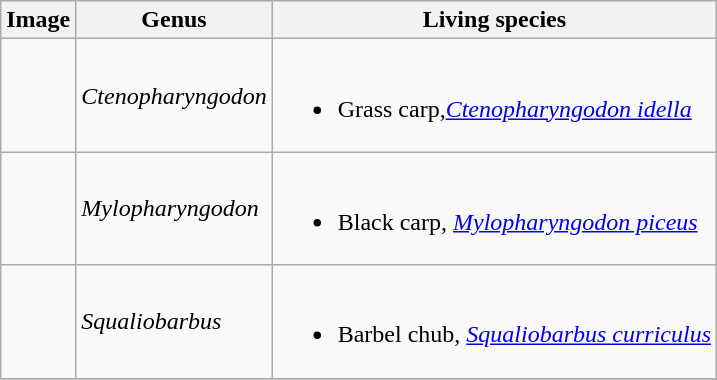<table class="wikitable">
<tr>
<th>Image</th>
<th>Genus</th>
<th>Living species</th>
</tr>
<tr>
<td></td>
<td><em>Ctenopharyngodon</em> </td>
<td><br><ul><li>Grass carp,<em><a href='#'>Ctenopharyngodon idella</a></em></li></ul></td>
</tr>
<tr>
<td></td>
<td><em>Mylopharyngodon</em> </td>
<td><br><ul><li>Black carp, <em><a href='#'>Mylopharyngodon piceus</a></em></li></ul></td>
</tr>
<tr>
<td></td>
<td><em>Squaliobarbus</em> </td>
<td><br><ul><li>Barbel chub, <em><a href='#'>Squaliobarbus curriculus</a></em></li></ul></td>
</tr>
<tr>
</tr>
</table>
